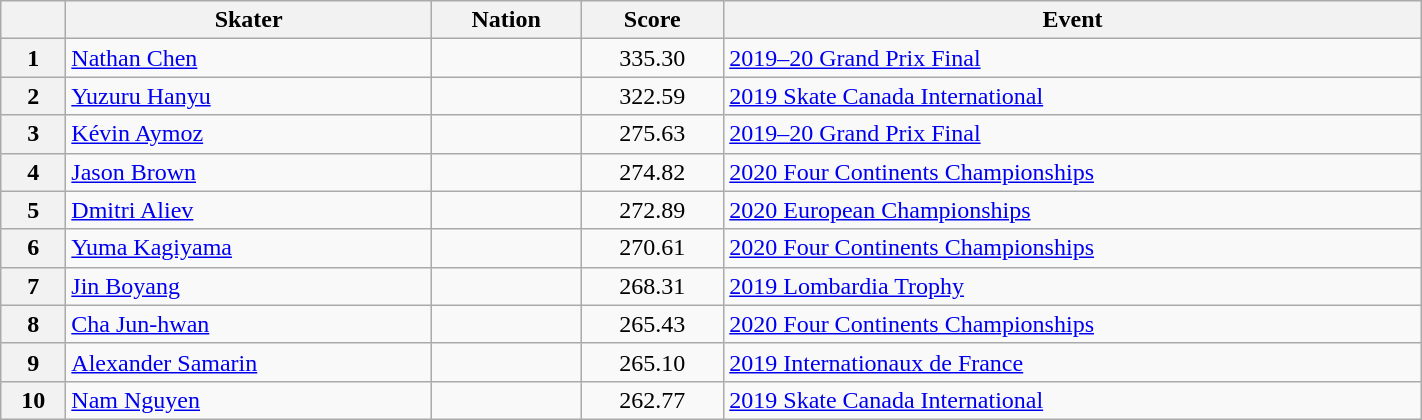<table class="wikitable sortable" style="text-align:left; width:75%">
<tr>
<th scope="col"></th>
<th scope="col">Skater</th>
<th scope="col">Nation</th>
<th scope="col">Score</th>
<th scope="col">Event</th>
</tr>
<tr>
<th scope="row">1</th>
<td><a href='#'>Nathan Chen</a></td>
<td></td>
<td style="text-align:center;">335.30</td>
<td><a href='#'>2019–20 Grand Prix Final</a></td>
</tr>
<tr>
<th scope="row">2</th>
<td><a href='#'>Yuzuru Hanyu</a></td>
<td></td>
<td style="text-align:center;">322.59</td>
<td><a href='#'>2019 Skate Canada International</a></td>
</tr>
<tr>
<th scope="row">3</th>
<td><a href='#'>Kévin Aymoz</a></td>
<td></td>
<td style="text-align:center;">275.63</td>
<td><a href='#'>2019–20 Grand Prix Final</a></td>
</tr>
<tr>
<th scope="row">4</th>
<td><a href='#'>Jason Brown</a></td>
<td></td>
<td style="text-align:center;">274.82</td>
<td><a href='#'>2020 Four Continents Championships</a></td>
</tr>
<tr>
<th scope="row">5</th>
<td><a href='#'>Dmitri Aliev</a></td>
<td></td>
<td style="text-align:center;">272.89</td>
<td><a href='#'>2020 European Championships</a></td>
</tr>
<tr>
<th scope="row">6</th>
<td><a href='#'>Yuma Kagiyama</a></td>
<td></td>
<td style="text-align:center;">270.61</td>
<td><a href='#'>2020 Four Continents Championships</a></td>
</tr>
<tr>
<th scope="row">7</th>
<td><a href='#'>Jin Boyang</a></td>
<td></td>
<td style="text-align:center;">268.31</td>
<td><a href='#'>2019 Lombardia Trophy</a></td>
</tr>
<tr>
<th scope="row">8</th>
<td><a href='#'>Cha Jun-hwan</a></td>
<td></td>
<td style="text-align:center;">265.43</td>
<td><a href='#'>2020 Four Continents Championships</a></td>
</tr>
<tr>
<th scope="row">9</th>
<td><a href='#'>Alexander Samarin</a></td>
<td></td>
<td style="text-align:center;">265.10</td>
<td><a href='#'>2019 Internationaux de France</a></td>
</tr>
<tr>
<th scope="row">10</th>
<td><a href='#'>Nam Nguyen</a></td>
<td></td>
<td style="text-align:center;">262.77</td>
<td><a href='#'>2019 Skate Canada International</a></td>
</tr>
</table>
